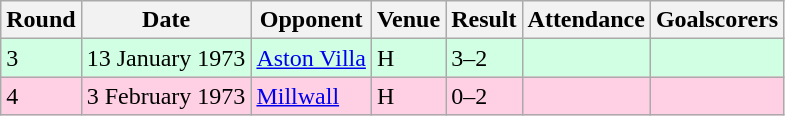<table class="wikitable">
<tr>
<th>Round</th>
<th>Date</th>
<th>Opponent</th>
<th>Venue</th>
<th>Result</th>
<th>Attendance</th>
<th>Goalscorers</th>
</tr>
<tr style="background-color: #d0ffe3;">
<td>3</td>
<td>13 January 1973</td>
<td><a href='#'>Aston Villa</a></td>
<td>H</td>
<td>3–2</td>
<td></td>
<td></td>
</tr>
<tr style="background-color: #ffd0e3;">
<td>4</td>
<td>3 February 1973</td>
<td><a href='#'>Millwall</a></td>
<td>H</td>
<td>0–2</td>
<td></td>
<td></td>
</tr>
</table>
